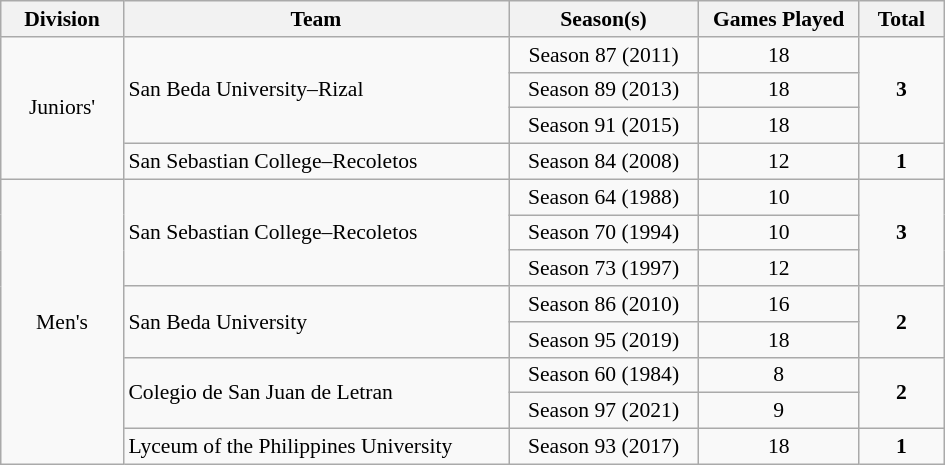<table class="wikitable" style="font-size:90%; text-align:center;">
<tr>
<th width="75px">Division</th>
<th width="250px">Team</th>
<th width="120px">Season(s)</th>
<th width="100px">Games Played</th>
<th width="50px">Total</th>
</tr>
<tr>
<td rowspan="4">Juniors'</td>
<td align="left" rowspan="3">San Beda University–Rizal</td>
<td>Season 87 (2011)</td>
<td>18</td>
<td rowspan="3"><strong>3</strong></td>
</tr>
<tr>
<td>Season 89 (2013)</td>
<td>18</td>
</tr>
<tr>
<td>Season 91 (2015)</td>
<td>18</td>
</tr>
<tr>
<td align="left">San Sebastian College–Recoletos</td>
<td>Season 84 (2008)</td>
<td>12</td>
<td><strong>1</strong></td>
</tr>
<tr>
<td rowspan="8">Men's</td>
<td align="left" rowspan="3">San Sebastian College–Recoletos</td>
<td>Season 64 (1988)</td>
<td>10</td>
<td rowspan="3"><strong>3</strong></td>
</tr>
<tr>
<td>Season 70 (1994)</td>
<td>10</td>
</tr>
<tr>
<td>Season 73 (1997)</td>
<td>12</td>
</tr>
<tr>
<td align="left" rowspan="2">San Beda University</td>
<td>Season 86 (2010)</td>
<td>16</td>
<td rowspan="2"><strong>2</strong></td>
</tr>
<tr>
<td>Season 95 (2019)</td>
<td>18</td>
</tr>
<tr>
<td align="left" rowspan="2">Colegio de San Juan de Letran</td>
<td>Season 60 (1984)</td>
<td>8</td>
<td rowspan="2"><strong>2</strong></td>
</tr>
<tr>
<td>Season 97 (2021)</td>
<td>9</td>
</tr>
<tr>
<td align="left">Lyceum of the Philippines University</td>
<td>Season 93 (2017)</td>
<td>18</td>
<td><strong>1</strong></td>
</tr>
</table>
